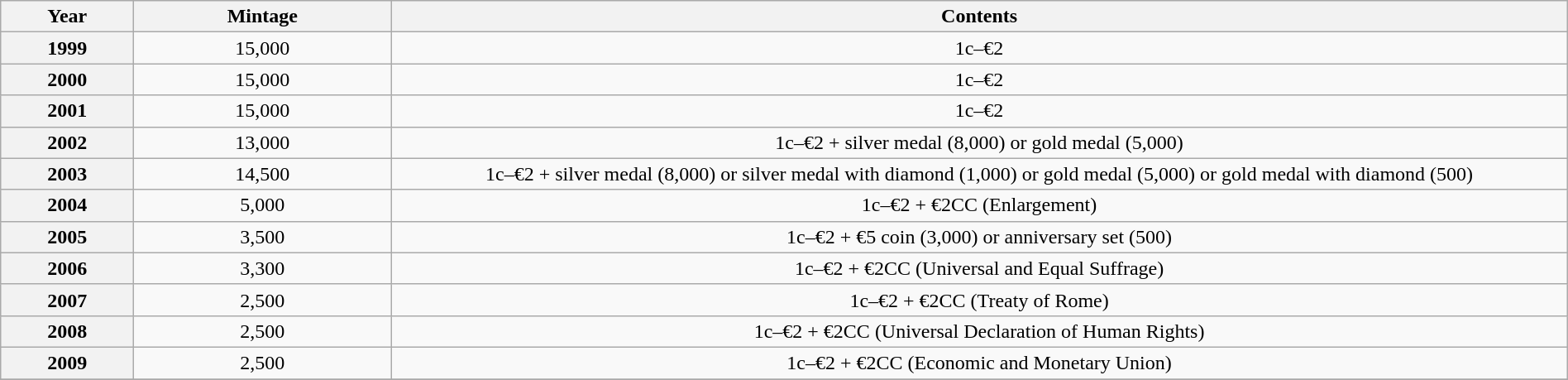<table class="wikitable" style="width:100%;text-align:center">
<tr>
<th width=100px>Year</th>
<th width=200px>Mintage</th>
<th>Contents</th>
</tr>
<tr>
<th>1999</th>
<td>15,000</td>
<td>1c–€2</td>
</tr>
<tr>
<th>2000</th>
<td>15,000</td>
<td>1c–€2</td>
</tr>
<tr>
<th>2001</th>
<td>15,000</td>
<td>1c–€2</td>
</tr>
<tr>
<th>2002</th>
<td>13,000</td>
<td>1c–€2 + silver medal (8,000) or gold medal (5,000)</td>
</tr>
<tr>
<th>2003</th>
<td>14,500</td>
<td>1c–€2 + silver medal (8,000) or silver medal with diamond (1,000) or gold medal (5,000) or gold medal with diamond (500)</td>
</tr>
<tr>
<th>2004</th>
<td>5,000</td>
<td>1c–€2 + €2CC (Enlargement)</td>
</tr>
<tr>
<th>2005</th>
<td>3,500</td>
<td>1c–€2 + €5 coin (3,000) or anniversary set (500)</td>
</tr>
<tr>
<th>2006</th>
<td>3,300</td>
<td>1c–€2 + €2CC (Universal and Equal Suffrage)</td>
</tr>
<tr>
<th>2007</th>
<td>2,500</td>
<td>1c–€2 + €2CC (Treaty of Rome)</td>
</tr>
<tr>
<th>2008</th>
<td>2,500</td>
<td>1c–€2 + €2CC (Universal Declaration of Human Rights)</td>
</tr>
<tr>
<th>2009</th>
<td>2,500</td>
<td>1c–€2 + €2CC (Economic and Monetary Union)</td>
</tr>
<tr>
</tr>
</table>
